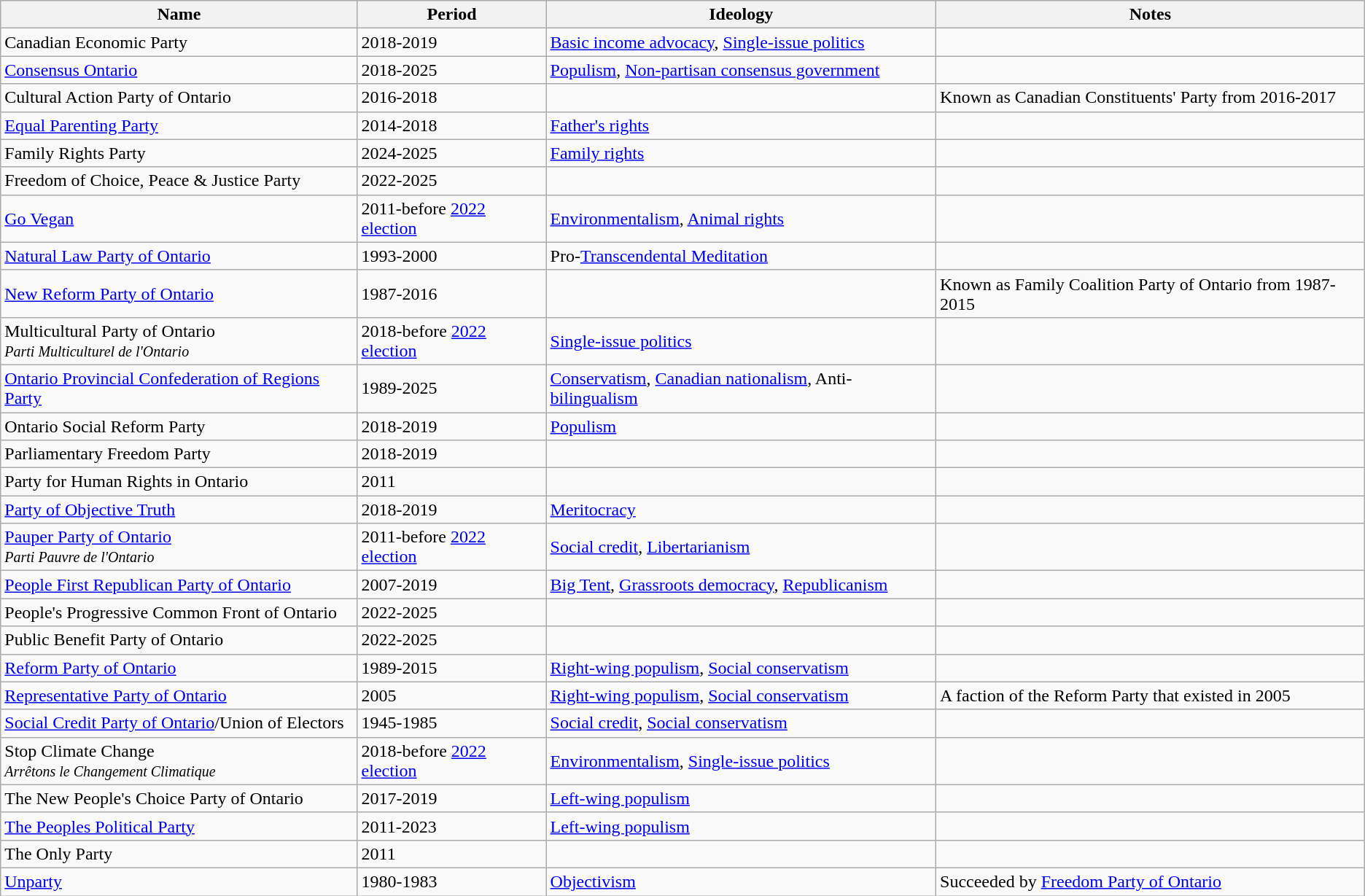<table class="wikitable">
<tr>
<th>Name</th>
<th>Period</th>
<th>Ideology</th>
<th>Notes</th>
</tr>
<tr>
<td>Canadian Economic Party</td>
<td>2018-2019</td>
<td><a href='#'>Basic income advocacy</a>, <a href='#'>Single-issue politics</a></td>
<td></td>
</tr>
<tr>
<td><a href='#'>Consensus Ontario</a></td>
<td>2018-2025</td>
<td><a href='#'>Populism</a>, <a href='#'>Non-partisan consensus government</a></td>
</tr>
<tr>
<td>Cultural Action Party of Ontario</td>
<td>2016-2018</td>
<td></td>
<td>Known as Canadian Constituents' Party from 2016-2017</td>
</tr>
<tr>
<td><a href='#'>Equal Parenting Party</a></td>
<td>2014-2018</td>
<td><a href='#'>Father's rights</a></td>
<td></td>
</tr>
<tr>
<td>Family Rights Party</td>
<td>2024-2025</td>
<td><a href='#'>Family rights</a></td>
<td></td>
</tr>
<tr>
<td>Freedom of Choice, Peace & Justice Party</td>
<td>2022-2025</td>
<td></td>
<td></td>
</tr>
<tr>
<td><a href='#'>Go Vegan</a></td>
<td>2011-before <a href='#'>2022 election</a></td>
<td><a href='#'>Environmentalism</a>, <a href='#'>Animal rights</a></td>
</tr>
<tr>
<td><a href='#'>Natural Law Party of Ontario</a></td>
<td>1993-2000</td>
<td>Pro-<a href='#'>Transcendental Meditation</a></td>
<td></td>
</tr>
<tr>
<td><a href='#'>New Reform Party of Ontario</a></td>
<td>1987-2016</td>
<td></td>
<td>Known as Family Coalition Party of Ontario from 1987-2015</td>
</tr>
<tr>
<td>Multicultural Party of Ontario<br><small><em>Parti Multiculturel de l'Ontario</em></small></td>
<td>2018-before <a href='#'>2022 election</a></td>
<td><a href='#'>Single-issue politics</a></td>
</tr>
<tr>
<td><a href='#'>Ontario Provincial Confederation of Regions Party</a></td>
<td>1989-2025</td>
<td><a href='#'>Conservatism</a>, <a href='#'>Canadian nationalism</a>, Anti-<a href='#'>bilingualism</a></td>
<td></td>
</tr>
<tr>
<td>Ontario Social Reform Party</td>
<td>2018-2019</td>
<td><a href='#'>Populism</a></td>
<td></td>
</tr>
<tr>
<td>Parliamentary Freedom Party</td>
<td>2018-2019</td>
<td></td>
<td></td>
</tr>
<tr>
<td>Party for Human Rights in Ontario</td>
<td>2011</td>
<td></td>
<td></td>
</tr>
<tr>
<td><a href='#'>Party of Objective Truth</a></td>
<td>2018-2019</td>
<td><a href='#'>Meritocracy</a></td>
<td></td>
</tr>
<tr>
<td><a href='#'>Pauper Party of Ontario</a><br><small><em>Parti Pauvre de l'Ontario</em></small></td>
<td>2011-before <a href='#'>2022 election</a></td>
<td><a href='#'>Social credit</a>, <a href='#'>Libertarianism</a></td>
<td></td>
</tr>
<tr>
<td><a href='#'>People First Republican Party of Ontario</a></td>
<td>2007-2019</td>
<td><a href='#'>Big Tent</a>, <a href='#'>Grassroots democracy</a>, <a href='#'>Republicanism</a></td>
<td></td>
</tr>
<tr>
<td>People's Progressive Common Front of Ontario</td>
<td>2022-2025</td>
<td></td>
<td></td>
</tr>
<tr>
<td>Public Benefit Party of Ontario</td>
<td>2022-2025</td>
<td></td>
<td></td>
</tr>
<tr>
<td><a href='#'>Reform Party of Ontario</a></td>
<td>1989-2015</td>
<td><a href='#'>Right-wing populism</a>, <a href='#'>Social conservatism</a></td>
<td></td>
</tr>
<tr>
<td><a href='#'>Representative Party of Ontario</a></td>
<td>2005</td>
<td><a href='#'>Right-wing populism</a>, <a href='#'>Social conservatism</a></td>
<td>A faction of the Reform Party that existed in 2005</td>
</tr>
<tr>
<td><a href='#'>Social Credit Party of Ontario</a>/Union of Electors</td>
<td>1945-1985</td>
<td><a href='#'>Social credit</a>, <a href='#'>Social conservatism</a></td>
<td></td>
</tr>
<tr>
<td>Stop Climate Change<br><small><em>Arrêtons le Changement Climatique</em></small></td>
<td>2018-before <a href='#'>2022 election</a></td>
<td><a href='#'>Environmentalism</a>, <a href='#'>Single-issue politics</a></td>
<td></td>
</tr>
<tr>
<td>The New People's Choice Party of Ontario</td>
<td>2017-2019</td>
<td><a href='#'>Left-wing populism</a></td>
<td></td>
</tr>
<tr>
<td><a href='#'>The Peoples Political Party</a></td>
<td>2011-2023</td>
<td><a href='#'>Left-wing populism</a></td>
<td></td>
</tr>
<tr>
<td>The Only Party</td>
<td>2011</td>
<td></td>
<td></td>
</tr>
<tr>
<td><a href='#'>Unparty</a></td>
<td>1980-1983</td>
<td><a href='#'>Objectivism</a></td>
<td>Succeeded by <a href='#'>Freedom Party of Ontario</a></td>
</tr>
</table>
